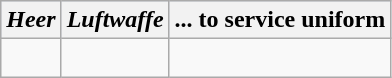<table class="wikitable centered">
<tr style="background-color:#CEDAF2">
<th><em>Heer</em></th>
<th><em>Luftwaffe</em></th>
<th>... to service uniform</th>
</tr>
<tr>
<td></td>
<td><br></td>
<td><br></td>
</tr>
</table>
